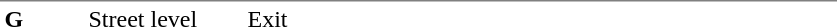<table table border=0 cellspacing=0 cellpadding=3>
<tr>
<td style="border-top:solid 1px gray;" width=50 valign=top><strong>G</strong></td>
<td style="border-top:solid 1px gray;" width=100 valign=top>Street level</td>
<td style="border-top:solid 1px gray;" width=390 valign=top>Exit</td>
</tr>
</table>
